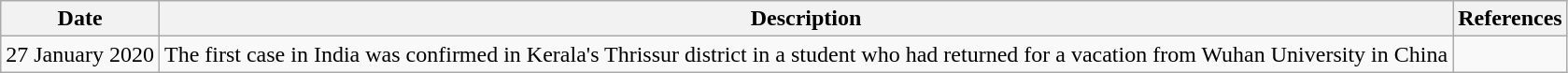<table class="wikitable">
<tr>
<th>Date</th>
<th>Description</th>
<th>References</th>
</tr>
<tr>
<td>27 January 2020</td>
<td>The first case in India was confirmed in Kerala's Thrissur district in a student who had returned for a vacation from Wuhan University in China</td>
<td></td>
</tr>
</table>
